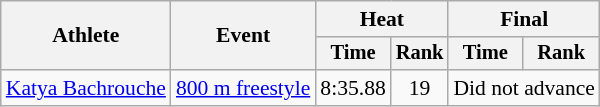<table class=wikitable style="font-size:90%">
<tr>
<th rowspan=2>Athlete</th>
<th rowspan=2>Event</th>
<th colspan="2">Heat</th>
<th colspan="2">Final</th>
</tr>
<tr style="font-size:95%">
<th>Time</th>
<th>Rank</th>
<th>Time</th>
<th>Rank</th>
</tr>
<tr align=center>
<td align=left><a href='#'>Katya Bachrouche</a></td>
<td align=left><a href='#'>800 m freestyle</a></td>
<td>8:35.88</td>
<td>19</td>
<td colspan=2>Did not advance</td>
</tr>
</table>
